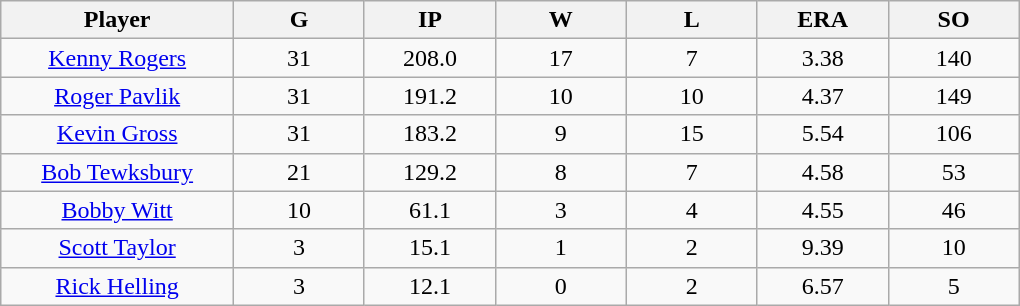<table class="wikitable sortable">
<tr>
<th bgcolor="#DDDDFF" width="16%">Player</th>
<th bgcolor="#DDDDFF" width="9%">G</th>
<th bgcolor="#DDDDFF" width="9%">IP</th>
<th bgcolor="#DDDDFF" width="9%">W</th>
<th bgcolor="#DDDDFF" width="9%">L</th>
<th bgcolor="#DDDDFF" width="9%">ERA</th>
<th bgcolor="#DDDDFF" width="9%">SO</th>
</tr>
<tr align=center>
<td><a href='#'>Kenny Rogers</a></td>
<td>31</td>
<td>208.0</td>
<td>17</td>
<td>7</td>
<td>3.38</td>
<td>140</td>
</tr>
<tr align=center>
<td><a href='#'>Roger Pavlik</a></td>
<td>31</td>
<td>191.2</td>
<td>10</td>
<td>10</td>
<td>4.37</td>
<td>149</td>
</tr>
<tr align=center>
<td><a href='#'>Kevin Gross</a></td>
<td>31</td>
<td>183.2</td>
<td>9</td>
<td>15</td>
<td>5.54</td>
<td>106</td>
</tr>
<tr align=center>
<td><a href='#'>Bob Tewksbury</a></td>
<td>21</td>
<td>129.2</td>
<td>8</td>
<td>7</td>
<td>4.58</td>
<td>53</td>
</tr>
<tr align=center>
<td><a href='#'>Bobby Witt</a></td>
<td>10</td>
<td>61.1</td>
<td>3</td>
<td>4</td>
<td>4.55</td>
<td>46</td>
</tr>
<tr align=center>
<td><a href='#'>Scott Taylor</a></td>
<td>3</td>
<td>15.1</td>
<td>1</td>
<td>2</td>
<td>9.39</td>
<td>10</td>
</tr>
<tr align=center>
<td><a href='#'>Rick Helling</a></td>
<td>3</td>
<td>12.1</td>
<td>0</td>
<td>2</td>
<td>6.57</td>
<td>5</td>
</tr>
</table>
